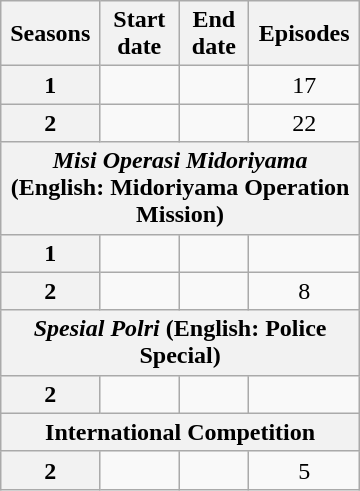<table class="wikitable" style="text-align:center; width:19%">
<tr>
<th scope="col">Seasons</th>
<th scope="col">Start date</th>
<th scope="col">End date</th>
<th scope="col">Episodes</th>
</tr>
<tr>
<th scope="row">1</th>
<td></td>
<td></td>
<td>17</td>
</tr>
<tr>
<th scope="row">2</th>
<td></td>
<td></td>
<td>22</td>
</tr>
<tr>
<th colspan=4><em>Misi Operasi Midoriyama</em> (English: Midoriyama Operation Mission)</th>
</tr>
<tr>
<th scope="row">1</th>
<td></td>
<td></td>
<td></td>
</tr>
<tr>
<th scope="row">2</th>
<td></td>
<td></td>
<td>8</td>
</tr>
<tr>
<th colspan=4><em>Spesial Polri</em> (English: Police Special)</th>
</tr>
<tr>
<th scope="row">2</th>
<td></td>
<td></td>
<td></td>
</tr>
<tr>
<th colspan=4>International Competition</th>
</tr>
<tr>
<th scope="row">2</th>
<td></td>
<td></td>
<td>5</td>
</tr>
</table>
